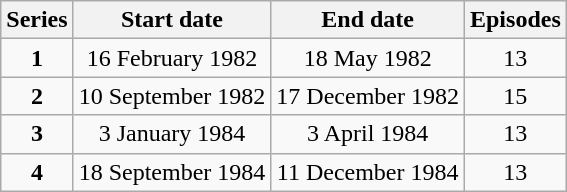<table class="wikitable" style="text-align:center;">
<tr>
<th>Series</th>
<th>Start date</th>
<th>End date</th>
<th>Episodes</th>
</tr>
<tr>
<td><strong>1</strong></td>
<td>16 February 1982</td>
<td>18 May 1982</td>
<td>13</td>
</tr>
<tr>
<td><strong>2</strong></td>
<td>10 September 1982</td>
<td>17 December 1982</td>
<td>15</td>
</tr>
<tr>
<td><strong>3</strong></td>
<td>3 January 1984</td>
<td>3 April 1984</td>
<td>13</td>
</tr>
<tr>
<td><strong>4</strong></td>
<td>18 September 1984</td>
<td>11 December 1984</td>
<td>13</td>
</tr>
</table>
